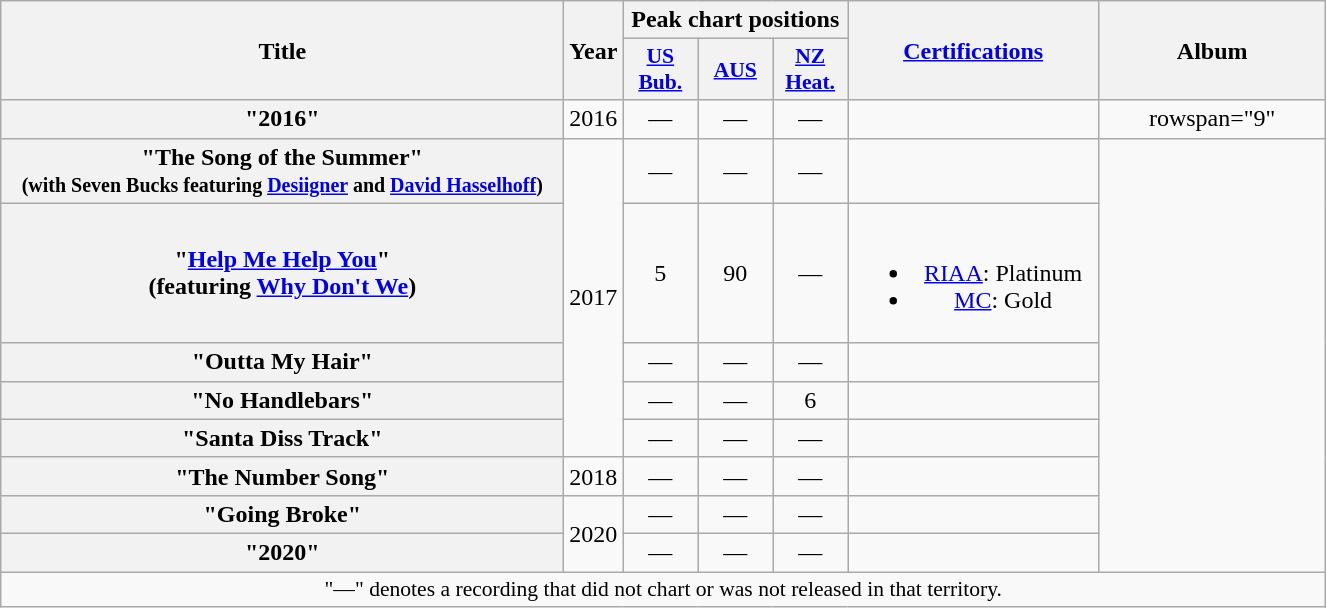<table class="wikitable plainrowheaders" style="text-align:center;">
<tr>
<th scope="col" rowspan="2" style="width:23em;">Title</th>
<th scope="col" rowspan="2" style="width:1em;">Year</th>
<th scope="col" colspan="3" style="width:1em;">Peak chart positions</th>
<th scope="col" rowspan="2" style="width:10em;"><a href='#'>Certifications</a></th>
<th scope="col" rowspan="2" style="width:9em;">Album</th>
</tr>
<tr>
<th scope="col" style="width:3em;font-size:90%;"><a href='#'>US<br>Bub.</a><br></th>
<th scope="col" style="width:3em;font-size:90%;"><a href='#'>AUS</a><br></th>
<th scope="col" style="width:3em;font-size:90%;"><a href='#'>NZ<br>Heat.</a><br></th>
</tr>
<tr>
<th scope="row">"2016"</th>
<td>2016</td>
<td>—</td>
<td>—</td>
<td>—</td>
<td></td>
<td>rowspan="9" </td>
</tr>
<tr>
<th scope="row">"The Song of the Summer"<br><small>(with Seven Bucks featuring <a href='#'>Desiigner</a> and <a href='#'>David Hasselhoff</a>)</small></th>
<td rowspan="5">2017</td>
<td>—</td>
<td>—</td>
<td>—</td>
<td></td>
</tr>
<tr>
<th scope="row">"<a href='#'>Help Me Help You</a>"<br><span>(featuring <a href='#'>Why Don't We</a>)</span></th>
<td>5</td>
<td>90</td>
<td>—</td>
<td><br><ul><li><a href='#'>RIAA</a>: Platinum</li><li><a href='#'>MC</a>: Gold</li></ul></td>
</tr>
<tr>
<th scope="row">"Outta My Hair"</th>
<td>—</td>
<td>—</td>
<td>—</td>
<td></td>
</tr>
<tr>
<th scope="row">"No Handlebars"</th>
<td>—</td>
<td>—</td>
<td>6</td>
<td></td>
</tr>
<tr>
<th scope="row">"Santa Diss Track"</th>
<td>—</td>
<td>—</td>
<td>—</td>
<td></td>
</tr>
<tr>
<th scope="row">"The Number Song"</th>
<td>2018</td>
<td>—</td>
<td>—</td>
<td>—</td>
<td></td>
</tr>
<tr>
<th scope="row">"Going Broke"</th>
<td rowspan="2">2020</td>
<td>—</td>
<td>—</td>
<td>—</td>
<td></td>
</tr>
<tr>
<th scope="row">"2020"</th>
<td>—</td>
<td>—</td>
<td>—</td>
<td></td>
</tr>
<tr>
<td colspan="10" style="font-size:90%">"—" denotes a recording that did not chart or was not released in that territory.</td>
</tr>
</table>
